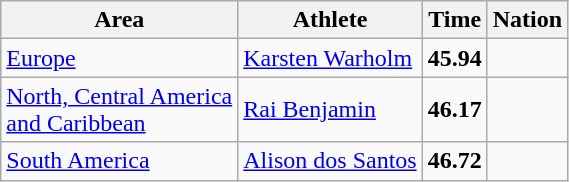<table class="wikitable">
<tr>
<th>Area</th>
<th>Athlete</th>
<th>Time</th>
<th>Nation</th>
</tr>
<tr>
<td><a href='#'>Europe</a> </td>
<td><a href='#'>Karsten Warholm</a></td>
<td align=center><strong>45.94</strong> </td>
<td></td>
</tr>
<tr>
<td><a href='#'>North, Central America<br> and Caribbean</a> </td>
<td><a href='#'>Rai Benjamin</a></td>
<td align=center><strong>46.17</strong></td>
<td></td>
</tr>
<tr>
<td><a href='#'>South America</a> </td>
<td><a href='#'>Alison dos Santos</a></td>
<td align=center><strong>46.72</strong></td>
<td></td>
</tr>
</table>
